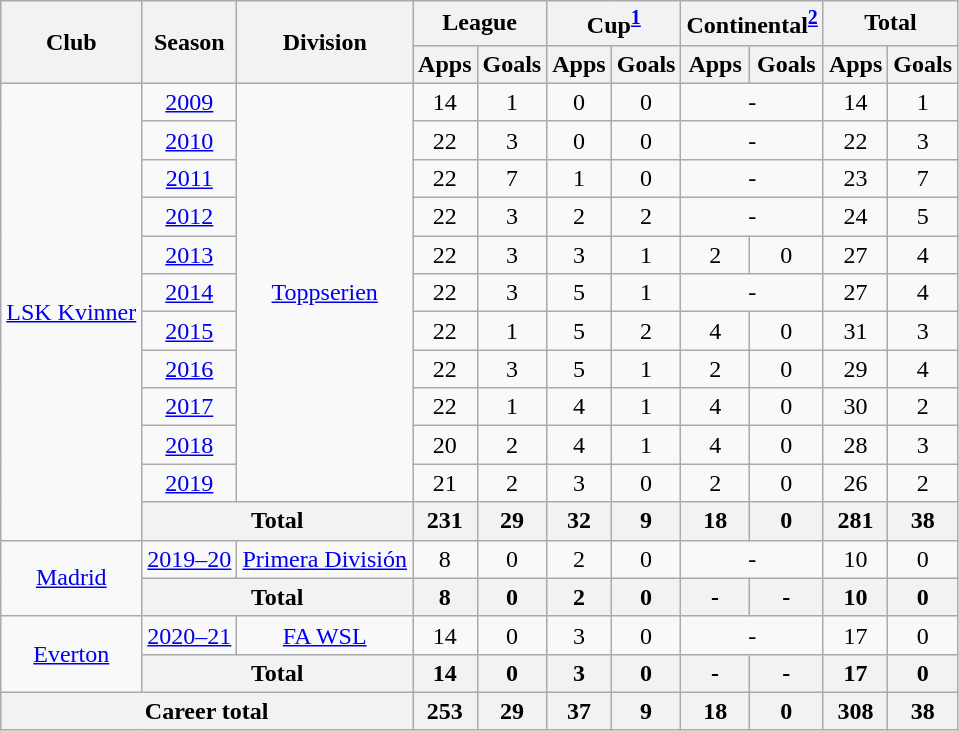<table class="wikitable" style="text-align: center;">
<tr>
<th rowspan="2">Club</th>
<th rowspan="2">Season</th>
<th rowspan="2">Division</th>
<th colspan="2">League</th>
<th colspan="2">Cup<sup><a href='#'>1</a></sup></th>
<th colspan="2">Continental<sup><a href='#'>2</a></sup></th>
<th colspan="2">Total</th>
</tr>
<tr>
<th>Apps</th>
<th>Goals</th>
<th>Apps</th>
<th>Goals</th>
<th>Apps</th>
<th>Goals</th>
<th>Apps</th>
<th>Goals</th>
</tr>
<tr>
<td rowspan="12" valign="center"><a href='#'>LSK Kvinner</a></td>
<td><a href='#'>2009</a></td>
<td rowspan="11" valign="center"><a href='#'>Toppserien</a></td>
<td>14</td>
<td>1</td>
<td>0</td>
<td>0</td>
<td colspan="2">-</td>
<td>14</td>
<td>1</td>
</tr>
<tr>
<td><a href='#'>2010</a></td>
<td>22</td>
<td>3</td>
<td>0</td>
<td>0</td>
<td colspan="2">-</td>
<td>22</td>
<td>3</td>
</tr>
<tr>
<td><a href='#'>2011</a></td>
<td>22</td>
<td>7</td>
<td>1</td>
<td>0</td>
<td colspan="2">-</td>
<td>23</td>
<td>7</td>
</tr>
<tr>
<td><a href='#'>2012</a></td>
<td>22</td>
<td>3</td>
<td>2</td>
<td>2</td>
<td colspan="2">-</td>
<td>24</td>
<td>5</td>
</tr>
<tr>
<td><a href='#'>2013</a></td>
<td>22</td>
<td>3</td>
<td>3</td>
<td>1</td>
<td>2</td>
<td>0</td>
<td>27</td>
<td>4</td>
</tr>
<tr>
<td><a href='#'>2014</a></td>
<td>22</td>
<td>3</td>
<td>5</td>
<td>1</td>
<td colspan="2">-</td>
<td>27</td>
<td>4</td>
</tr>
<tr>
<td><a href='#'>2015</a></td>
<td>22</td>
<td>1</td>
<td>5</td>
<td>2</td>
<td>4</td>
<td>0</td>
<td>31</td>
<td>3</td>
</tr>
<tr>
<td><a href='#'>2016</a></td>
<td>22</td>
<td>3</td>
<td>5</td>
<td>1</td>
<td>2</td>
<td>0</td>
<td>29</td>
<td>4</td>
</tr>
<tr>
<td><a href='#'>2017</a></td>
<td>22</td>
<td>1</td>
<td>4</td>
<td>1</td>
<td>4</td>
<td>0</td>
<td>30</td>
<td>2</td>
</tr>
<tr>
<td><a href='#'>2018</a></td>
<td>20</td>
<td>2</td>
<td>4</td>
<td>1</td>
<td>4</td>
<td>0</td>
<td>28</td>
<td>3</td>
</tr>
<tr>
<td><a href='#'>2019</a></td>
<td>21</td>
<td>2</td>
<td>3</td>
<td>0</td>
<td>2</td>
<td>0</td>
<td>26</td>
<td>2</td>
</tr>
<tr>
<th colspan="2">Total</th>
<th>231</th>
<th>29</th>
<th>32</th>
<th>9</th>
<th>18</th>
<th>0</th>
<th>281</th>
<th>38</th>
</tr>
<tr>
<td rowspan="2" valign="center"><a href='#'>Madrid</a></td>
<td><a href='#'>2019–20</a></td>
<td rowspan="1" valign="center"><a href='#'>Primera División</a></td>
<td>8</td>
<td>0</td>
<td>2</td>
<td>0</td>
<td colspan="2">-</td>
<td>10</td>
<td>0</td>
</tr>
<tr>
<th colspan="2">Total</th>
<th>8</th>
<th>0</th>
<th>2</th>
<th>0</th>
<th>-</th>
<th>-</th>
<th>10</th>
<th>0</th>
</tr>
<tr>
<td rowspan="2" valign="center"><a href='#'>Everton</a></td>
<td><a href='#'>2020–21</a></td>
<td rowspan="1" valign="center"><a href='#'>FA WSL</a></td>
<td>14</td>
<td>0</td>
<td>3</td>
<td>0</td>
<td colspan="2">-</td>
<td>17</td>
<td>0</td>
</tr>
<tr>
<th colspan="2">Total</th>
<th>14</th>
<th>0</th>
<th>3</th>
<th>0</th>
<th>-</th>
<th>-</th>
<th>17</th>
<th>0</th>
</tr>
<tr>
<th colspan="3">Career total</th>
<th>253</th>
<th>29</th>
<th>37</th>
<th>9</th>
<th>18</th>
<th>0</th>
<th>308</th>
<th>38</th>
</tr>
</table>
